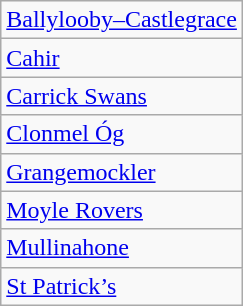<table class="wikitable">
<tr>
<td><a href='#'>Ballylooby–Castlegrace</a></td>
</tr>
<tr>
<td><a href='#'>Cahir</a></td>
</tr>
<tr>
<td><a href='#'>Carrick Swans</a></td>
</tr>
<tr>
<td><a href='#'>Clonmel Óg</a></td>
</tr>
<tr>
<td><a href='#'>Grangemockler</a></td>
</tr>
<tr>
<td><a href='#'>Moyle Rovers</a></td>
</tr>
<tr>
<td><a href='#'>Mullinahone</a></td>
</tr>
<tr>
<td><a href='#'>St Patrick’s</a></td>
</tr>
</table>
